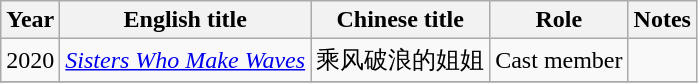<table class="wikitable">
<tr>
<th>Year</th>
<th>English title</th>
<th>Chinese title</th>
<th>Role</th>
<th>Notes</th>
</tr>
<tr>
<td>2020</td>
<td><em><a href='#'>Sisters Who Make Waves</a></em></td>
<td>乘风破浪的姐姐</td>
<td>Cast member</td>
<td></td>
</tr>
<tr>
</tr>
</table>
